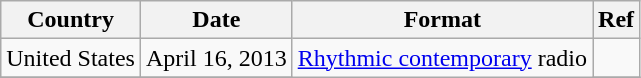<table class="wikitable">
<tr>
<th scope="col">Country</th>
<th scope="col">Date</th>
<th scope="col">Format</th>
<th scope="col">Ref</th>
</tr>
<tr>
<td>United States</td>
<td>April 16, 2013</td>
<td rowspan="2"><a href='#'>Rhythmic contemporary</a> radio</td>
<td></td>
</tr>
<tr>
</tr>
</table>
